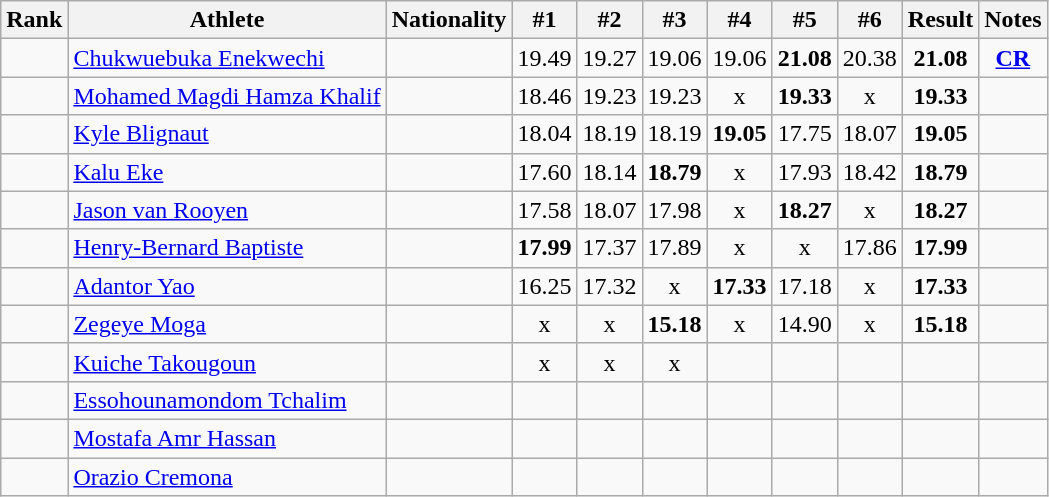<table class="wikitable sortable" style="text-align:center">
<tr>
<th>Rank</th>
<th>Athlete</th>
<th>Nationality</th>
<th>#1</th>
<th>#2</th>
<th>#3</th>
<th>#4</th>
<th>#5</th>
<th>#6</th>
<th>Result</th>
<th>Notes</th>
</tr>
<tr>
<td></td>
<td align="left"><a href='#'>Chukwuebuka Enekwechi</a></td>
<td align=left></td>
<td>19.49</td>
<td>19.27</td>
<td>19.06</td>
<td>19.06</td>
<td><strong>21.08</strong></td>
<td>20.38</td>
<td><strong>21.08</strong></td>
<td><strong><a href='#'>CR</a></strong></td>
</tr>
<tr>
<td></td>
<td align="left"><a href='#'>Mohamed Magdi Hamza Khalif</a></td>
<td align=left></td>
<td>18.46</td>
<td>19.23</td>
<td>19.23</td>
<td>x</td>
<td><strong>19.33</strong></td>
<td>x</td>
<td><strong>19.33</strong></td>
<td></td>
</tr>
<tr>
<td></td>
<td align="left"><a href='#'>Kyle Blignaut</a></td>
<td align=left></td>
<td>18.04</td>
<td>18.19</td>
<td>18.19</td>
<td><strong>19.05</strong></td>
<td>17.75</td>
<td>18.07</td>
<td><strong>19.05</strong></td>
<td></td>
</tr>
<tr>
<td></td>
<td align="left"><a href='#'>Kalu Eke</a></td>
<td align=left></td>
<td>17.60</td>
<td>18.14</td>
<td><strong>18.79</strong></td>
<td>x</td>
<td>17.93</td>
<td>18.42</td>
<td><strong>18.79</strong></td>
<td></td>
</tr>
<tr>
<td></td>
<td align="left"><a href='#'>Jason van Rooyen</a></td>
<td align=left></td>
<td>17.58</td>
<td>18.07</td>
<td>17.98</td>
<td>x</td>
<td><strong>18.27</strong></td>
<td>x</td>
<td><strong>18.27</strong></td>
<td></td>
</tr>
<tr>
<td></td>
<td align="left"><a href='#'>Henry-Bernard Baptiste</a></td>
<td align=left></td>
<td><strong>17.99</strong></td>
<td>17.37</td>
<td>17.89</td>
<td>x</td>
<td>x</td>
<td>17.86</td>
<td><strong>17.99</strong></td>
<td></td>
</tr>
<tr>
<td></td>
<td align="left"><a href='#'>Adantor Yao</a></td>
<td align=left></td>
<td>16.25</td>
<td>17.32</td>
<td>x</td>
<td><strong>17.33</strong></td>
<td>17.18</td>
<td>x</td>
<td><strong>17.33</strong></td>
<td></td>
</tr>
<tr>
<td></td>
<td align="left"><a href='#'>Zegeye Moga</a></td>
<td align=left></td>
<td>x</td>
<td>x</td>
<td><strong>15.18</strong></td>
<td>x</td>
<td>14.90</td>
<td>x</td>
<td><strong>15.18</strong></td>
<td></td>
</tr>
<tr>
<td></td>
<td align="left"><a href='#'>Kuiche Takougoun</a></td>
<td align=left></td>
<td>x</td>
<td>x</td>
<td>x</td>
<td></td>
<td></td>
<td></td>
<td><strong></strong></td>
<td></td>
</tr>
<tr>
<td></td>
<td align="left"><a href='#'>Essohounamondom Tchalim</a></td>
<td align=left></td>
<td></td>
<td></td>
<td></td>
<td></td>
<td></td>
<td></td>
<td><strong></strong></td>
<td></td>
</tr>
<tr>
<td></td>
<td align="left"><a href='#'>Mostafa Amr Hassan</a></td>
<td align=left></td>
<td></td>
<td></td>
<td></td>
<td></td>
<td></td>
<td></td>
<td><strong></strong></td>
<td></td>
</tr>
<tr>
<td></td>
<td align="left"><a href='#'>Orazio Cremona</a></td>
<td align=left></td>
<td></td>
<td></td>
<td></td>
<td></td>
<td></td>
<td></td>
<td><strong></strong></td>
<td></td>
</tr>
</table>
